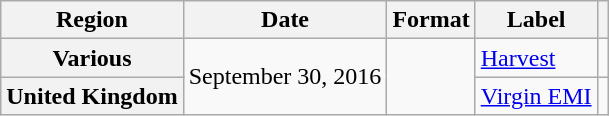<table class="wikitable plainrowheaders">
<tr>
<th scope="col">Region</th>
<th scope="col">Date</th>
<th scope="col">Format</th>
<th scope="col">Label</th>
<th scope="col"></th>
</tr>
<tr>
<th scope="row">Various</th>
<td rowspan="2">September 30, 2016</td>
<td rowspan="2"></td>
<td><a href='#'>Harvest</a></td>
<td align="center"></td>
</tr>
<tr>
<th scope="row">United Kingdom</th>
<td><a href='#'>Virgin EMI</a></td>
<td align="center"></td>
</tr>
</table>
